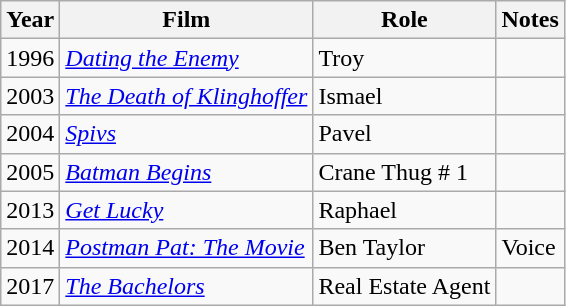<table class="wikitable" style="font-size: 100%;">
<tr>
<th>Year</th>
<th>Film</th>
<th>Role</th>
<th>Notes</th>
</tr>
<tr>
<td rowspan="1">1996</td>
<td><em><a href='#'>Dating the Enemy</a></em></td>
<td>Troy</td>
<td></td>
</tr>
<tr>
<td rowspan="1">2003</td>
<td><em><a href='#'>The Death of Klinghoffer</a></em></td>
<td>Ismael</td>
<td></td>
</tr>
<tr>
<td rowspan="1">2004</td>
<td><em><a href='#'>Spivs</a></em></td>
<td>Pavel</td>
<td></td>
</tr>
<tr>
<td rowspan="1">2005</td>
<td><em><a href='#'>Batman Begins</a></em></td>
<td>Crane Thug # 1</td>
<td></td>
</tr>
<tr>
<td rowspan="1">2013</td>
<td><em><a href='#'>Get Lucky</a></em></td>
<td>Raphael</td>
<td></td>
</tr>
<tr>
<td rowspan="1">2014</td>
<td><em><a href='#'>Postman Pat: The Movie</a></em></td>
<td>Ben Taylor</td>
<td>Voice</td>
</tr>
<tr>
<td rowspan="1">2017</td>
<td><em><a href='#'>The Bachelors</a></em></td>
<td>Real Estate Agent</td>
<td></td>
</tr>
</table>
